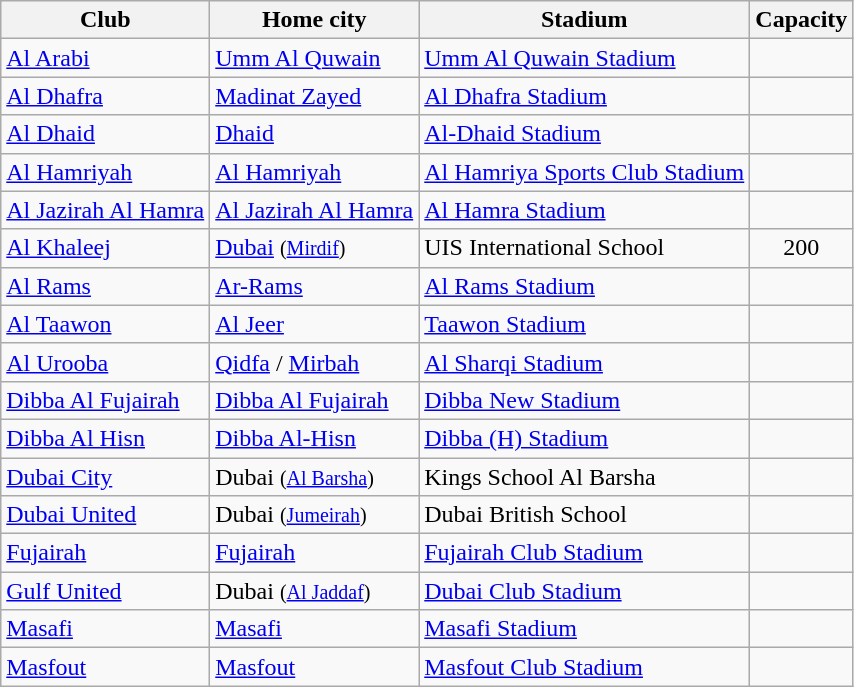<table class="wikitable sortable" style="text-align: left;">
<tr>
<th>Club</th>
<th>Home city</th>
<th>Stadium</th>
<th>Capacity</th>
</tr>
<tr>
<td><a href='#'>Al Arabi</a></td>
<td><a href='#'>Umm Al Quwain</a></td>
<td><a href='#'>Umm Al Quwain Stadium</a></td>
<td style="text-align:center;"></td>
</tr>
<tr>
<td><a href='#'>Al Dhafra</a></td>
<td><a href='#'>Madinat Zayed</a></td>
<td><a href='#'>Al Dhafra Stadium</a></td>
<td style="text-align:center;"></td>
</tr>
<tr>
<td><a href='#'>Al Dhaid</a></td>
<td><a href='#'>Dhaid</a></td>
<td><a href='#'>Al-Dhaid Stadium</a></td>
<td style="text-align:center;"></td>
</tr>
<tr>
<td><a href='#'>Al Hamriyah</a></td>
<td><a href='#'>Al Hamriyah</a></td>
<td><a href='#'>Al Hamriya Sports Club Stadium</a></td>
<td style="text-align:center;"></td>
</tr>
<tr>
<td><a href='#'>Al Jazirah Al Hamra</a></td>
<td><a href='#'>Al Jazirah Al Hamra</a></td>
<td><a href='#'>Al Hamra Stadium</a></td>
<td style="text-align:center;"></td>
</tr>
<tr>
<td><a href='#'>Al Khaleej</a></td>
<td><a href='#'>Dubai</a> <small>(<a href='#'>Mirdif</a>)</small></td>
<td>UIS International School</td>
<td style="text-align:center;">200</td>
</tr>
<tr>
<td><a href='#'>Al Rams</a></td>
<td><a href='#'>Ar-Rams</a></td>
<td><a href='#'>Al Rams Stadium</a></td>
<td style="text-align:center;"></td>
</tr>
<tr>
<td><a href='#'>Al Taawon</a></td>
<td><a href='#'>Al Jeer</a></td>
<td><a href='#'>Taawon Stadium</a></td>
<td style="text-align:center;"></td>
</tr>
<tr>
<td><a href='#'>Al Urooba</a></td>
<td><a href='#'>Qidfa</a> / <a href='#'>Mirbah</a></td>
<td><a href='#'>Al Sharqi Stadium</a></td>
<td style="text-align:center;"></td>
</tr>
<tr>
<td><a href='#'>Dibba Al Fujairah</a></td>
<td><a href='#'>Dibba Al Fujairah</a></td>
<td><a href='#'>Dibba New Stadium</a></td>
<td style="text-align:center;"></td>
</tr>
<tr>
<td><a href='#'>Dibba Al Hisn</a></td>
<td><a href='#'>Dibba Al-Hisn</a></td>
<td><a href='#'>Dibba (H) Stadium</a></td>
<td style="text-align:center;"></td>
</tr>
<tr>
<td><a href='#'>Dubai City</a></td>
<td>Dubai <small>(<a href='#'>Al Barsha</a>)</small></td>
<td>Kings School Al Barsha</td>
<td style="text-align:center;"></td>
</tr>
<tr>
<td><a href='#'>Dubai United</a></td>
<td>Dubai <small>(<a href='#'>Jumeirah</a>)</small></td>
<td>Dubai British School</td>
<td style="text-align:center;"></td>
</tr>
<tr>
<td><a href='#'>Fujairah</a></td>
<td><a href='#'>Fujairah</a></td>
<td><a href='#'>Fujairah Club Stadium</a></td>
<td style="text-align:center;"></td>
</tr>
<tr>
<td><a href='#'>Gulf United</a></td>
<td>Dubai <small>(<a href='#'>Al Jaddaf</a>)</small></td>
<td><a href='#'>Dubai Club Stadium</a></td>
<td style="text-align:center;"></td>
</tr>
<tr>
<td><a href='#'>Masafi</a></td>
<td><a href='#'>Masafi</a></td>
<td><a href='#'>Masafi Stadium</a></td>
<td style="text-align:center;"></td>
</tr>
<tr>
<td><a href='#'>Masfout</a></td>
<td><a href='#'>Masfout</a></td>
<td><a href='#'>Masfout Club Stadium</a></td>
<td style="text-align:center;"></td>
</tr>
</table>
